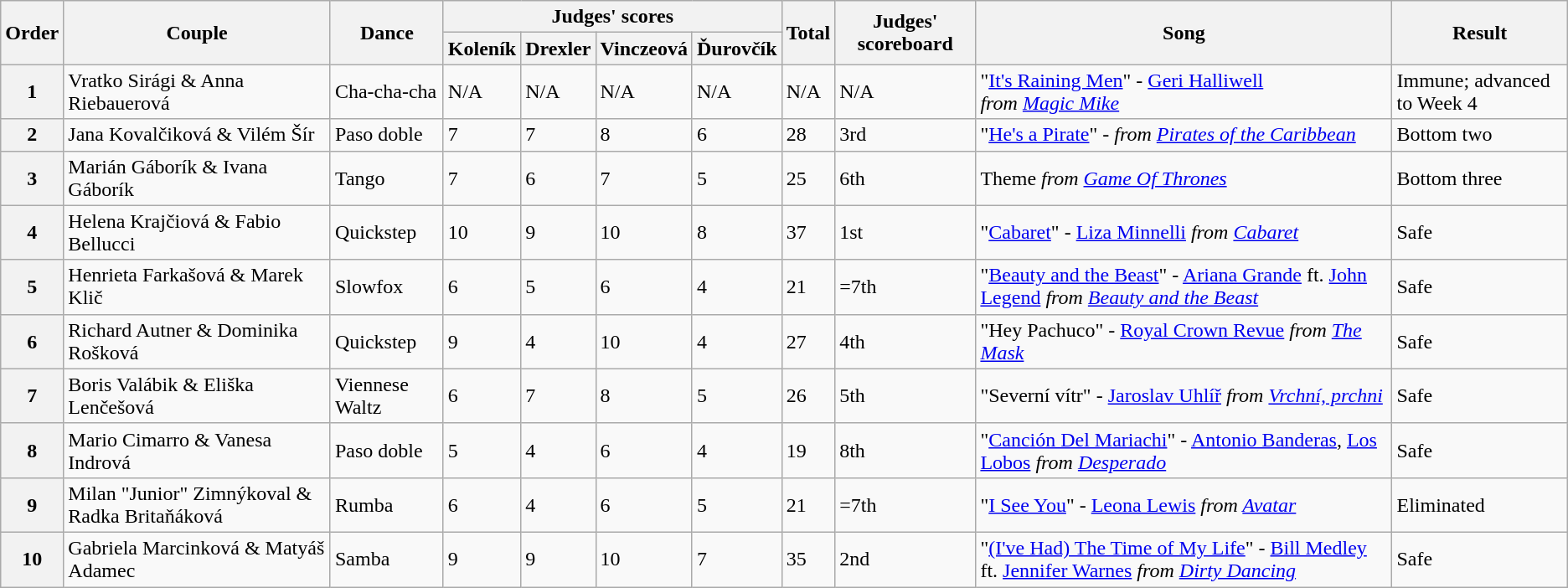<table class="wikitable">
<tr>
<th rowspan="2">Order</th>
<th rowspan="2">Couple</th>
<th rowspan="2">Dance</th>
<th colspan="4">Judges' scores</th>
<th rowspan="2">Total</th>
<th rowspan="2">Judges' scoreboard</th>
<th rowspan="2">Song</th>
<th rowspan="2">Result</th>
</tr>
<tr>
<th>Koleník</th>
<th>Drexler</th>
<th>Vinczeová</th>
<th>Ďurovčík</th>
</tr>
<tr>
<th>1</th>
<td>Vratko Sirági & Anna Riebauerová</td>
<td>Cha-cha-cha</td>
<td>N/A</td>
<td>N/A</td>
<td>N/A</td>
<td>N/A</td>
<td>N/A</td>
<td>N/A</td>
<td>"<a href='#'>It's Raining Men</a>" - <a href='#'>Geri Halliwell</a><br><em>from <a href='#'>Magic Mike</a></em></td>
<td>Immune; advanced to Week 4</td>
</tr>
<tr>
<th>2</th>
<td>Jana Kovalčiková & Vilém Šír</td>
<td>Paso doble</td>
<td>7</td>
<td>7</td>
<td>8</td>
<td>6</td>
<td>28</td>
<td>3rd</td>
<td>"<a href='#'>He's a Pirate</a>" - <em>from <a href='#'>Pirates of the Caribbean</a></em></td>
<td>Bottom two</td>
</tr>
<tr>
<th>3</th>
<td>Marián Gáborík & Ivana Gáborík</td>
<td>Tango</td>
<td>7</td>
<td>6</td>
<td>7</td>
<td>5</td>
<td>25</td>
<td>6th</td>
<td>Theme <em>from <a href='#'>Game Of Thrones</a></em></td>
<td>Bottom three</td>
</tr>
<tr>
<th>4</th>
<td>Helena Krajčiová & Fabio Bellucci</td>
<td>Quickstep</td>
<td>10</td>
<td>9</td>
<td>10</td>
<td>8</td>
<td>37</td>
<td>1st</td>
<td>"<a href='#'>Cabaret</a>" - <a href='#'>Liza Minnelli</a> <em>from <a href='#'>Cabaret</a></em></td>
<td>Safe</td>
</tr>
<tr>
<th>5</th>
<td>Henrieta Farkašová & Marek Klič</td>
<td>Slowfox</td>
<td>6</td>
<td>5</td>
<td>6</td>
<td>4</td>
<td>21</td>
<td>=7th</td>
<td>"<a href='#'>Beauty and the Beast</a>" - <a href='#'>Ariana Grande</a> ft. <a href='#'>John Legend</a> <em>from <a href='#'>Beauty and the Beast</a></em></td>
<td>Safe</td>
</tr>
<tr>
<th>6</th>
<td>Richard Autner & Dominika Rošková</td>
<td>Quickstep</td>
<td>9</td>
<td>4</td>
<td>10</td>
<td>4</td>
<td>27</td>
<td>4th</td>
<td>"Hey Pachuco" - <a href='#'>Royal Crown Revue</a> <em>from <a href='#'>The Mask</a></em></td>
<td>Safe</td>
</tr>
<tr>
<th>7</th>
<td>Boris Valábik & Eliška Lenčešová</td>
<td>Viennese Waltz</td>
<td>6</td>
<td>7</td>
<td>8</td>
<td>5</td>
<td>26</td>
<td>5th</td>
<td>"Severní vítr" - <a href='#'>Jaroslav Uhlíř</a> <em>from <a href='#'>Vrchní, prchni</a></em></td>
<td>Safe</td>
</tr>
<tr>
<th>8</th>
<td>Mario Cimarro & Vanesa Indrová</td>
<td>Paso doble</td>
<td>5</td>
<td>4</td>
<td>6</td>
<td>4</td>
<td>19</td>
<td>8th</td>
<td>"<a href='#'>Canción Del Mariachi</a>" - <a href='#'>Antonio Banderas</a>, <a href='#'>Los Lobos</a> <em>from <a href='#'>Desperado</a></em></td>
<td>Safe</td>
</tr>
<tr>
<th>9</th>
<td>Milan "Junior" Zimnýkoval & Radka Britaňáková</td>
<td>Rumba</td>
<td>6</td>
<td>4</td>
<td>6</td>
<td>5</td>
<td>21</td>
<td>=7th</td>
<td>"<a href='#'>I See You</a>" - <a href='#'>Leona Lewis</a> <em>from <a href='#'>Avatar</a></em></td>
<td>Eliminated</td>
</tr>
<tr>
<th>10</th>
<td>Gabriela Marcinková & Matyáš Adamec</td>
<td>Samba</td>
<td>9</td>
<td>9</td>
<td>10</td>
<td>7</td>
<td>35</td>
<td>2nd</td>
<td>"<a href='#'>(I've Had) The Time of My Life</a>" - <a href='#'>Bill Medley</a> ft. <a href='#'>Jennifer Warnes</a> <em>from <a href='#'>Dirty Dancing</a></em></td>
<td>Safe</td>
</tr>
</table>
